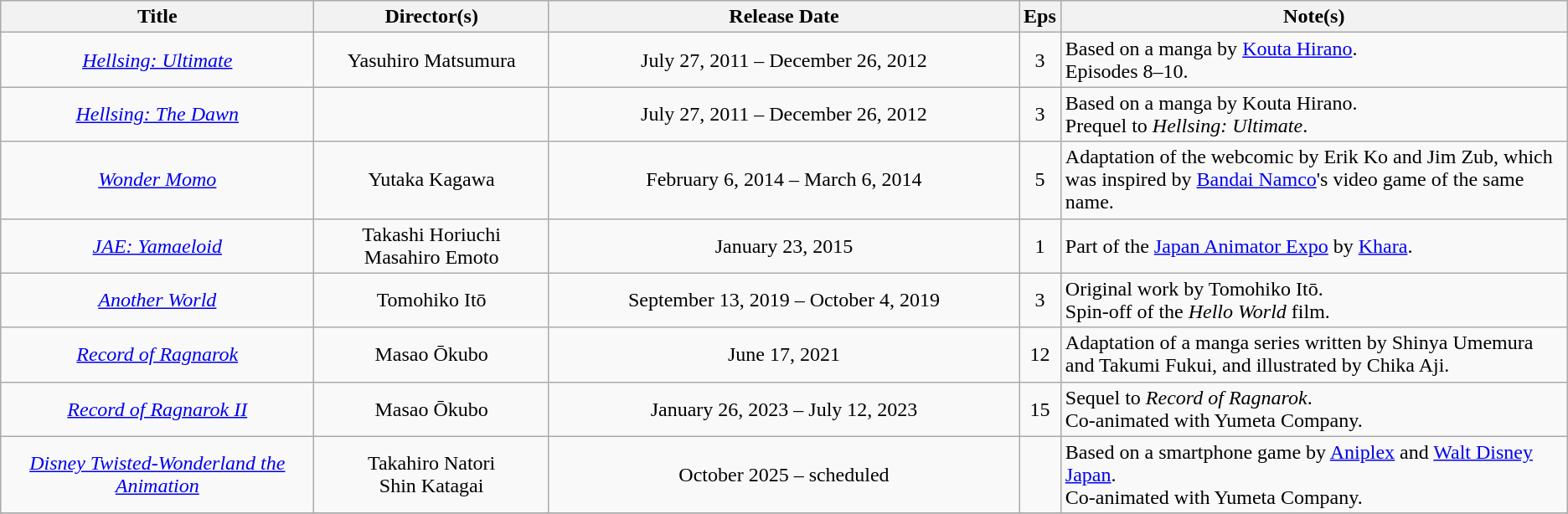<table class="wikitable sortable" style="text-align:center; margin=auto; ">
<tr>
<th scope="col" width=20%>Title</th>
<th scope="col" width=15%>Director(s)</th>
<th scope="col" width=30%>Release Date</th>
<th scope="col" class="unsortable">Eps</th>
<th scope="col" class="unsortable">Note(s)</th>
</tr>
<tr>
<td><em><a href='#'>Hellsing: Ultimate</a></em></td>
<td>Yasuhiro Matsumura</td>
<td>July 27, 2011 – December 26, 2012</td>
<td>3</td>
<td style="text-align:left;">Based on a manga by <a href='#'>Kouta Hirano</a>.<br>Episodes 8–10.</td>
</tr>
<tr>
<td><em><a href='#'>Hellsing: The Dawn</a></em></td>
<td></td>
<td>July 27, 2011 – December 26, 2012</td>
<td>3</td>
<td style="text-align:left;">Based on a manga by Kouta Hirano.<br>Prequel to <em>Hellsing: Ultimate</em>.</td>
</tr>
<tr>
<td><em><a href='#'>Wonder Momo</a></em></td>
<td>Yutaka Kagawa</td>
<td>February 6, 2014 – March 6, 2014</td>
<td>5</td>
<td style="text-align:left;">Adaptation of the webcomic by Erik Ko and Jim Zub, which was inspired by <a href='#'>Bandai Namco</a>'s video game of the same name.</td>
</tr>
<tr>
<td><em><a href='#'>JAE: Yamaeloid</a></em></td>
<td>Takashi Horiuchi<br>Masahiro Emoto</td>
<td>January 23, 2015</td>
<td>1</td>
<td style="text-align:left;">Part of the <a href='#'>Japan Animator Expo</a> by <a href='#'>Khara</a>.</td>
</tr>
<tr>
<td><em><a href='#'>Another World</a></em></td>
<td>Tomohiko Itō</td>
<td>September 13, 2019 – October 4, 2019</td>
<td>3</td>
<td style="text-align:left;">Original work by Tomohiko Itō.<br>Spin-off of the <em>Hello World</em> film.</td>
</tr>
<tr>
<td><em><a href='#'>Record of Ragnarok</a></em></td>
<td>Masao Ōkubo</td>
<td>June 17, 2021</td>
<td>12</td>
<td style="text-align:left;">Adaptation of a manga series written by Shinya Umemura and Takumi Fukui, and illustrated by Chika Aji.</td>
</tr>
<tr>
<td><em><a href='#'>Record of Ragnarok II</a></em></td>
<td>Masao Ōkubo</td>
<td>January 26, 2023 – July 12, 2023</td>
<td>15</td>
<td style="text-align:left;">Sequel to <em>Record of Ragnarok</em>.<br>Co-animated with Yumeta Company.</td>
</tr>
<tr>
<td><em><a href='#'>Disney Twisted-Wonderland the Animation</a></em></td>
<td>Takahiro Natori<br>Shin Katagai</td>
<td>October 2025 – scheduled</td>
<td></td>
<td style="text-align:left;">Based on a smartphone game by <a href='#'>Aniplex</a> and <a href='#'>Walt Disney Japan</a>.<br>Co-animated with Yumeta Company.</td>
</tr>
<tr>
</tr>
</table>
